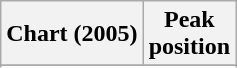<table class="wikitable sortable plainrowheaders">
<tr>
<th scope="col">Chart (2005)</th>
<th scope="col">Peak<br>position</th>
</tr>
<tr>
</tr>
<tr>
</tr>
<tr>
</tr>
<tr>
</tr>
</table>
